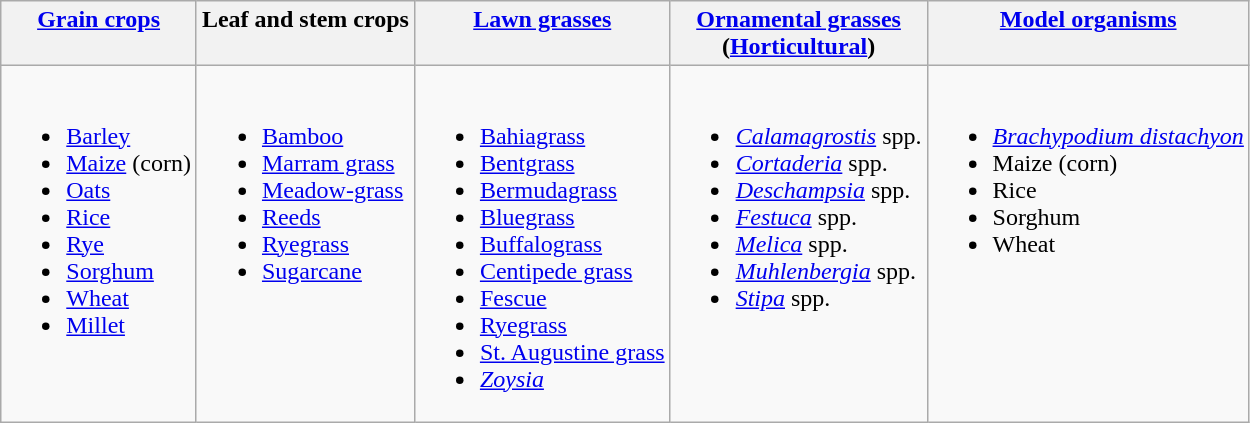<table class=wikitable cellspacing="24">
<tr valign=top>
<th><a href='#'>Grain crops</a></th>
<th>Leaf and stem crops</th>
<th><a href='#'>Lawn grasses</a></th>
<th><a href='#'>Ornamental grasses</a> <br> (<a href='#'>Horticultural</a>)</th>
<th><a href='#'>Model organisms</a></th>
</tr>
<tr valign=top>
<td><br><ul><li><a href='#'>Barley</a></li><li><a href='#'>Maize</a> (corn)</li><li><a href='#'>Oats</a></li><li><a href='#'>Rice</a></li><li><a href='#'>Rye</a></li><li><a href='#'>Sorghum</a></li><li><a href='#'>Wheat</a></li><li><a href='#'>Millet</a></li></ul></td>
<td><br><ul><li><a href='#'>Bamboo</a></li><li><a href='#'>Marram grass</a></li><li><a href='#'>Meadow-grass</a></li><li><a href='#'>Reeds</a></li><li><a href='#'>Ryegrass</a></li><li><a href='#'>Sugarcane</a></li></ul></td>
<td><br><ul><li><a href='#'>Bahiagrass</a></li><li><a href='#'>Bentgrass</a></li><li><a href='#'>Bermudagrass</a></li><li><a href='#'>Bluegrass</a></li><li><a href='#'>Buffalograss</a></li><li><a href='#'>Centipede grass</a></li><li><a href='#'>Fescue</a></li><li><a href='#'>Ryegrass</a></li><li><a href='#'>St. Augustine grass</a></li><li><em><a href='#'>Zoysia</a></em></li></ul></td>
<td><br><ul><li><em><a href='#'>Calamagrostis</a></em> spp.</li><li><em><a href='#'>Cortaderia</a></em> spp.</li><li><em><a href='#'>Deschampsia</a></em> spp.</li><li><em><a href='#'>Festuca</a></em> spp.</li><li><em><a href='#'>Melica</a></em> spp.</li><li><em><a href='#'>Muhlenbergia</a></em> spp.</li><li><em><a href='#'>Stipa</a></em> spp.</li></ul></td>
<td><br><ul><li><em><a href='#'>Brachypodium distachyon</a></em></li><li>Maize (corn)</li><li>Rice</li><li>Sorghum</li><li>Wheat</li></ul></td>
</tr>
</table>
